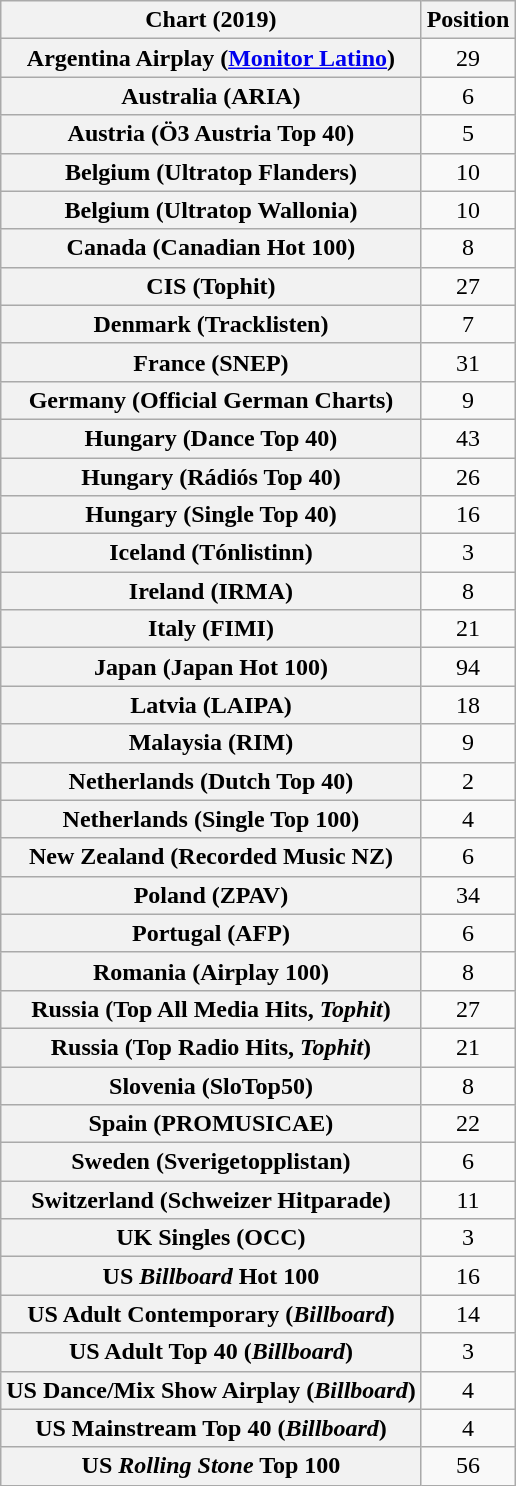<table class="wikitable sortable plainrowheaders" style="text-align:center">
<tr>
<th scope="col">Chart (2019)</th>
<th scope="col">Position</th>
</tr>
<tr>
<th scope="row">Argentina Airplay (<a href='#'>Monitor Latino</a>)</th>
<td>29</td>
</tr>
<tr>
<th scope="row">Australia (ARIA)</th>
<td>6</td>
</tr>
<tr>
<th scope="row">Austria (Ö3 Austria Top 40)</th>
<td>5</td>
</tr>
<tr>
<th scope="row">Belgium (Ultratop Flanders)</th>
<td>10</td>
</tr>
<tr>
<th scope="row">Belgium (Ultratop Wallonia)</th>
<td>10</td>
</tr>
<tr>
<th scope="row">Canada (Canadian Hot 100)</th>
<td>8</td>
</tr>
<tr>
<th scope="row">CIS (Tophit)</th>
<td>27</td>
</tr>
<tr>
<th scope="row">Denmark (Tracklisten)</th>
<td>7</td>
</tr>
<tr>
<th scope="row">France (SNEP)</th>
<td>31</td>
</tr>
<tr>
<th scope="row">Germany (Official German Charts)</th>
<td>9</td>
</tr>
<tr>
<th scope="row">Hungary (Dance Top 40)</th>
<td>43</td>
</tr>
<tr>
<th scope="row">Hungary (Rádiós Top 40)</th>
<td>26</td>
</tr>
<tr>
<th scope="row">Hungary (Single Top 40)</th>
<td>16</td>
</tr>
<tr>
<th scope="row">Iceland (Tónlistinn)</th>
<td>3</td>
</tr>
<tr>
<th scope="row">Ireland (IRMA)</th>
<td>8</td>
</tr>
<tr>
<th scope="row">Italy (FIMI)</th>
<td>21</td>
</tr>
<tr>
<th scope="row">Japan (Japan Hot 100)</th>
<td>94</td>
</tr>
<tr>
<th scope="row">Latvia (LAIPA)</th>
<td>18</td>
</tr>
<tr>
<th scope="row">Malaysia (RIM)</th>
<td>9</td>
</tr>
<tr>
<th scope="row">Netherlands (Dutch Top 40)</th>
<td>2</td>
</tr>
<tr>
<th scope="row">Netherlands (Single Top 100)</th>
<td>4</td>
</tr>
<tr>
<th scope="row">New Zealand (Recorded Music NZ)</th>
<td>6</td>
</tr>
<tr>
<th scope="row">Poland (ZPAV)</th>
<td>34</td>
</tr>
<tr>
<th scope="row">Portugal (AFP)</th>
<td>6</td>
</tr>
<tr>
<th scope="row">Romania (Airplay 100)</th>
<td>8</td>
</tr>
<tr>
<th scope="row">Russia (Top All Media Hits, <em>Tophit</em>)</th>
<td align=center>27</td>
</tr>
<tr>
<th scope="row">Russia (Top Radio Hits, <em>Tophit</em>)</th>
<td align=center>21</td>
</tr>
<tr>
<th scope="row">Slovenia (SloTop50)</th>
<td>8</td>
</tr>
<tr>
<th scope="row">Spain (PROMUSICAE)</th>
<td>22</td>
</tr>
<tr>
<th scope="row">Sweden (Sverigetopplistan)</th>
<td>6</td>
</tr>
<tr>
<th scope="row">Switzerland (Schweizer Hitparade)</th>
<td>11</td>
</tr>
<tr>
<th scope="row">UK Singles (OCC)</th>
<td>3</td>
</tr>
<tr>
<th scope="row">US <em>Billboard</em> Hot 100</th>
<td>16</td>
</tr>
<tr>
<th scope="row">US Adult Contemporary (<em>Billboard</em>)</th>
<td>14</td>
</tr>
<tr>
<th scope="row">US Adult Top 40 (<em>Billboard</em>)</th>
<td>3</td>
</tr>
<tr>
<th scope="row">US Dance/Mix Show Airplay (<em>Billboard</em>)</th>
<td>4</td>
</tr>
<tr>
<th scope="row">US Mainstream Top 40 (<em>Billboard</em>)</th>
<td>4</td>
</tr>
<tr>
<th scope="row">US <em>Rolling Stone</em> Top 100</th>
<td>56</td>
</tr>
</table>
